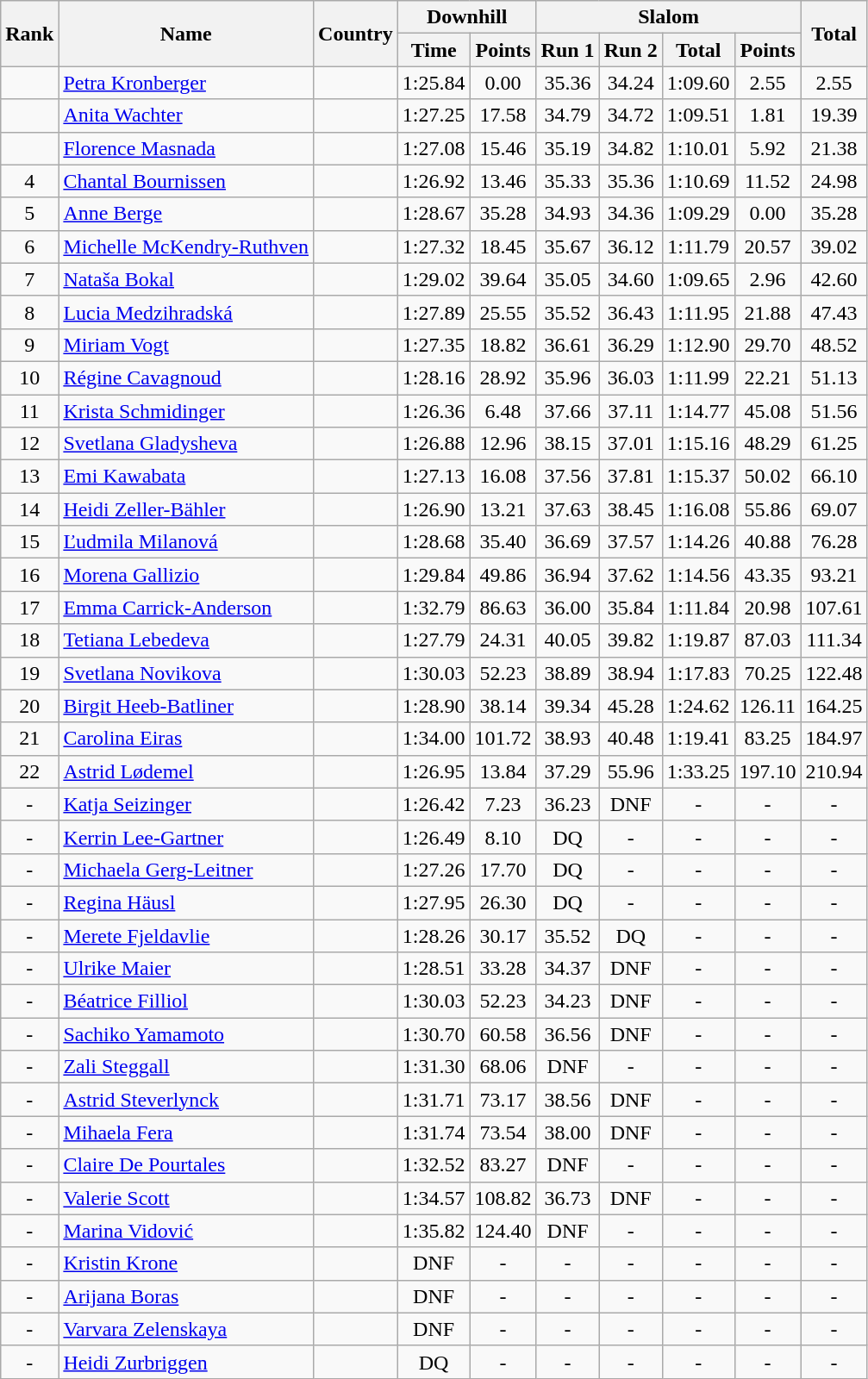<table class="wikitable sortable" style="text-align:center">
<tr>
<th rowspan=2>Rank</th>
<th rowspan=2>Name</th>
<th rowspan=2>Country</th>
<th colspan=2>Downhill</th>
<th colspan=4>Slalom</th>
<th rowspan=2>Total</th>
</tr>
<tr>
<th>Time</th>
<th>Points</th>
<th>Run 1</th>
<th>Run 2</th>
<th>Total</th>
<th>Points</th>
</tr>
<tr>
<td></td>
<td align=left><a href='#'>Petra Kronberger</a></td>
<td align=left></td>
<td>1:25.84</td>
<td>0.00</td>
<td>35.36</td>
<td>34.24</td>
<td>1:09.60</td>
<td>2.55</td>
<td>2.55</td>
</tr>
<tr>
<td></td>
<td align=left><a href='#'>Anita Wachter</a></td>
<td align=left></td>
<td>1:27.25</td>
<td>17.58</td>
<td>34.79</td>
<td>34.72</td>
<td>1:09.51</td>
<td>1.81</td>
<td>19.39</td>
</tr>
<tr>
<td></td>
<td align=left><a href='#'>Florence Masnada</a></td>
<td align=left></td>
<td>1:27.08</td>
<td>15.46</td>
<td>35.19</td>
<td>34.82</td>
<td>1:10.01</td>
<td>5.92</td>
<td>21.38</td>
</tr>
<tr>
<td>4</td>
<td align=left><a href='#'>Chantal Bournissen</a></td>
<td align=left></td>
<td>1:26.92</td>
<td>13.46</td>
<td>35.33</td>
<td>35.36</td>
<td>1:10.69</td>
<td>11.52</td>
<td>24.98</td>
</tr>
<tr>
<td>5</td>
<td align=left><a href='#'>Anne Berge</a></td>
<td align=left></td>
<td>1:28.67</td>
<td>35.28</td>
<td>34.93</td>
<td>34.36</td>
<td>1:09.29</td>
<td>0.00</td>
<td>35.28</td>
</tr>
<tr>
<td>6</td>
<td align=left><a href='#'>Michelle McKendry-Ruthven</a></td>
<td align=left></td>
<td>1:27.32</td>
<td>18.45</td>
<td>35.67</td>
<td>36.12</td>
<td>1:11.79</td>
<td>20.57</td>
<td>39.02</td>
</tr>
<tr>
<td>7</td>
<td align=left><a href='#'>Nataša Bokal</a></td>
<td align=left></td>
<td>1:29.02</td>
<td>39.64</td>
<td>35.05</td>
<td>34.60</td>
<td>1:09.65</td>
<td>2.96</td>
<td>42.60</td>
</tr>
<tr>
<td>8</td>
<td align=left><a href='#'>Lucia Medzihradská</a></td>
<td align=left></td>
<td>1:27.89</td>
<td>25.55</td>
<td>35.52</td>
<td>36.43</td>
<td>1:11.95</td>
<td>21.88</td>
<td>47.43</td>
</tr>
<tr>
<td>9</td>
<td align=left><a href='#'>Miriam Vogt</a></td>
<td align=left></td>
<td>1:27.35</td>
<td>18.82</td>
<td>36.61</td>
<td>36.29</td>
<td>1:12.90</td>
<td>29.70</td>
<td>48.52</td>
</tr>
<tr>
<td>10</td>
<td align=left><a href='#'>Régine Cavagnoud</a></td>
<td align=left></td>
<td>1:28.16</td>
<td>28.92</td>
<td>35.96</td>
<td>36.03</td>
<td>1:11.99</td>
<td>22.21</td>
<td>51.13</td>
</tr>
<tr>
<td>11</td>
<td align=left><a href='#'>Krista Schmidinger</a></td>
<td align=left></td>
<td>1:26.36</td>
<td>6.48</td>
<td>37.66</td>
<td>37.11</td>
<td>1:14.77</td>
<td>45.08</td>
<td>51.56</td>
</tr>
<tr>
<td>12</td>
<td align=left><a href='#'>Svetlana Gladysheva</a></td>
<td align=left></td>
<td>1:26.88</td>
<td>12.96</td>
<td>38.15</td>
<td>37.01</td>
<td>1:15.16</td>
<td>48.29</td>
<td>61.25</td>
</tr>
<tr>
<td>13</td>
<td align=left><a href='#'>Emi Kawabata</a></td>
<td align=left></td>
<td>1:27.13</td>
<td>16.08</td>
<td>37.56</td>
<td>37.81</td>
<td>1:15.37</td>
<td>50.02</td>
<td>66.10</td>
</tr>
<tr>
<td>14</td>
<td align=left><a href='#'>Heidi Zeller-Bähler</a></td>
<td align=left></td>
<td>1:26.90</td>
<td>13.21</td>
<td>37.63</td>
<td>38.45</td>
<td>1:16.08</td>
<td>55.86</td>
<td>69.07</td>
</tr>
<tr>
<td>15</td>
<td align=left><a href='#'>Ľudmila Milanová</a></td>
<td align=left></td>
<td>1:28.68</td>
<td>35.40</td>
<td>36.69</td>
<td>37.57</td>
<td>1:14.26</td>
<td>40.88</td>
<td>76.28</td>
</tr>
<tr>
<td>16</td>
<td align=left><a href='#'>Morena Gallizio</a></td>
<td align=left></td>
<td>1:29.84</td>
<td>49.86</td>
<td>36.94</td>
<td>37.62</td>
<td>1:14.56</td>
<td>43.35</td>
<td>93.21</td>
</tr>
<tr>
<td>17</td>
<td align=left><a href='#'>Emma Carrick-Anderson</a></td>
<td align=left></td>
<td>1:32.79</td>
<td>86.63</td>
<td>36.00</td>
<td>35.84</td>
<td>1:11.84</td>
<td>20.98</td>
<td>107.61</td>
</tr>
<tr>
<td>18</td>
<td align=left><a href='#'>Tetiana Lebedeva</a></td>
<td align=left></td>
<td>1:27.79</td>
<td>24.31</td>
<td>40.05</td>
<td>39.82</td>
<td>1:19.87</td>
<td>87.03</td>
<td>111.34</td>
</tr>
<tr>
<td>19</td>
<td align=left><a href='#'>Svetlana Novikova</a></td>
<td align=left></td>
<td>1:30.03</td>
<td>52.23</td>
<td>38.89</td>
<td>38.94</td>
<td>1:17.83</td>
<td>70.25</td>
<td>122.48</td>
</tr>
<tr>
<td>20</td>
<td align=left><a href='#'>Birgit Heeb-Batliner</a></td>
<td align=left></td>
<td>1:28.90</td>
<td>38.14</td>
<td>39.34</td>
<td>45.28</td>
<td>1:24.62</td>
<td>126.11</td>
<td>164.25</td>
</tr>
<tr>
<td>21</td>
<td align=left><a href='#'>Carolina Eiras</a></td>
<td align=left></td>
<td>1:34.00</td>
<td>101.72</td>
<td>38.93</td>
<td>40.48</td>
<td>1:19.41</td>
<td>83.25</td>
<td>184.97</td>
</tr>
<tr>
<td>22</td>
<td align=left><a href='#'>Astrid Lødemel</a></td>
<td align=left></td>
<td>1:26.95</td>
<td>13.84</td>
<td>37.29</td>
<td>55.96</td>
<td>1:33.25</td>
<td>197.10</td>
<td>210.94</td>
</tr>
<tr>
<td>-</td>
<td align=left><a href='#'>Katja Seizinger</a></td>
<td align=left></td>
<td>1:26.42</td>
<td>7.23</td>
<td>36.23</td>
<td>DNF</td>
<td>-</td>
<td>-</td>
<td>-</td>
</tr>
<tr>
<td>-</td>
<td align=left><a href='#'>Kerrin Lee-Gartner</a></td>
<td align=left></td>
<td>1:26.49</td>
<td>8.10</td>
<td>DQ</td>
<td>-</td>
<td>-</td>
<td>-</td>
<td>-</td>
</tr>
<tr>
<td>-</td>
<td align=left><a href='#'>Michaela Gerg-Leitner</a></td>
<td align=left></td>
<td>1:27.26</td>
<td>17.70</td>
<td>DQ</td>
<td>-</td>
<td>-</td>
<td>-</td>
<td>-</td>
</tr>
<tr>
<td>-</td>
<td align=left><a href='#'>Regina Häusl</a></td>
<td align=left></td>
<td>1:27.95</td>
<td>26.30</td>
<td>DQ</td>
<td>-</td>
<td>-</td>
<td>-</td>
<td>-</td>
</tr>
<tr>
<td>-</td>
<td align=left><a href='#'>Merete Fjeldavlie</a></td>
<td align=left></td>
<td>1:28.26</td>
<td>30.17</td>
<td>35.52</td>
<td>DQ</td>
<td>-</td>
<td>-</td>
<td>-</td>
</tr>
<tr>
<td>-</td>
<td align=left><a href='#'>Ulrike Maier</a></td>
<td align=left></td>
<td>1:28.51</td>
<td>33.28</td>
<td>34.37</td>
<td>DNF</td>
<td>-</td>
<td>-</td>
<td>-</td>
</tr>
<tr>
<td>-</td>
<td align=left><a href='#'>Béatrice Filliol</a></td>
<td align=left></td>
<td>1:30.03</td>
<td>52.23</td>
<td>34.23</td>
<td>DNF</td>
<td>-</td>
<td>-</td>
<td>-</td>
</tr>
<tr>
<td>-</td>
<td align=left><a href='#'>Sachiko Yamamoto</a></td>
<td align=left></td>
<td>1:30.70</td>
<td>60.58</td>
<td>36.56</td>
<td>DNF</td>
<td>-</td>
<td>-</td>
<td>-</td>
</tr>
<tr>
<td>-</td>
<td align=left><a href='#'>Zali Steggall</a></td>
<td align=left></td>
<td>1:31.30</td>
<td>68.06</td>
<td>DNF</td>
<td>-</td>
<td>-</td>
<td>-</td>
<td>-</td>
</tr>
<tr>
<td>-</td>
<td align=left><a href='#'>Astrid Steverlynck</a></td>
<td align=left></td>
<td>1:31.71</td>
<td>73.17</td>
<td>38.56</td>
<td>DNF</td>
<td>-</td>
<td>-</td>
<td>-</td>
</tr>
<tr>
<td>-</td>
<td align=left><a href='#'>Mihaela Fera</a></td>
<td align=left></td>
<td>1:31.74</td>
<td>73.54</td>
<td>38.00</td>
<td>DNF</td>
<td>-</td>
<td>-</td>
<td>-</td>
</tr>
<tr>
<td>-</td>
<td align=left><a href='#'>Claire De Pourtales</a></td>
<td align=left></td>
<td>1:32.52</td>
<td>83.27</td>
<td>DNF</td>
<td>-</td>
<td>-</td>
<td>-</td>
<td>-</td>
</tr>
<tr>
<td>-</td>
<td align=left><a href='#'>Valerie Scott</a></td>
<td align=left></td>
<td>1:34.57</td>
<td>108.82</td>
<td>36.73</td>
<td>DNF</td>
<td>-</td>
<td>-</td>
<td>-</td>
</tr>
<tr>
<td>-</td>
<td align=left><a href='#'>Marina Vidović</a></td>
<td align=left></td>
<td>1:35.82</td>
<td>124.40</td>
<td>DNF</td>
<td>-</td>
<td>-</td>
<td>-</td>
<td>-</td>
</tr>
<tr>
<td>-</td>
<td align=left><a href='#'>Kristin Krone</a></td>
<td align=left></td>
<td>DNF</td>
<td>-</td>
<td>-</td>
<td>-</td>
<td>-</td>
<td>-</td>
<td>-</td>
</tr>
<tr>
<td>-</td>
<td align=left><a href='#'>Arijana Boras</a></td>
<td align=left></td>
<td>DNF</td>
<td>-</td>
<td>-</td>
<td>-</td>
<td>-</td>
<td>-</td>
<td>-</td>
</tr>
<tr>
<td>-</td>
<td align=left><a href='#'>Varvara Zelenskaya</a></td>
<td align=left></td>
<td>DNF</td>
<td>-</td>
<td>-</td>
<td>-</td>
<td>-</td>
<td>-</td>
<td>-</td>
</tr>
<tr>
<td>-</td>
<td align=left><a href='#'>Heidi Zurbriggen</a></td>
<td align=left></td>
<td>DQ</td>
<td>-</td>
<td>-</td>
<td>-</td>
<td>-</td>
<td>-</td>
<td>-</td>
</tr>
</table>
